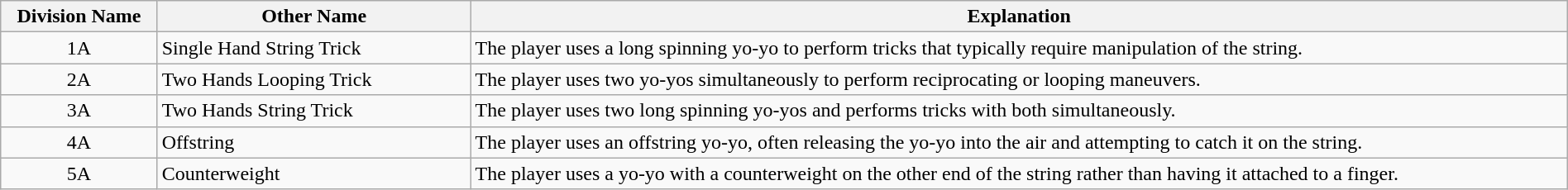<table class="wikitable" style="width:100%;">
<tr>
<th style="width:10%;">Division Name</th>
<th style="width:20%;">Other Name</th>
<th style="width:70%;">Explanation</th>
</tr>
<tr>
<td style="text-align: center;">1A</td>
<td>Single Hand String Trick</td>
<td align=left>The player uses a long spinning yo-yo to perform tricks that typically require manipulation of the string.</td>
</tr>
<tr>
<td style="text-align: center;">2A</td>
<td>Two Hands Looping Trick</td>
<td align=left>The player uses two yo-yos simultaneously to perform reciprocating or looping maneuvers.</td>
</tr>
<tr>
<td style="text-align: center;">3A</td>
<td>Two Hands String Trick</td>
<td align=left>The player uses two long spinning yo-yos and performs tricks with both simultaneously.</td>
</tr>
<tr>
<td style="text-align: center;">4A</td>
<td>Offstring</td>
<td align=left>The player uses an offstring yo-yo, often releasing the yo-yo into the air and attempting to catch it on the string.</td>
</tr>
<tr>
<td style="text-align: center;">5A</td>
<td>Counterweight</td>
<td align=left>The player uses a yo-yo with a counterweight on the other end of the string rather than having it attached to a finger.</td>
</tr>
</table>
